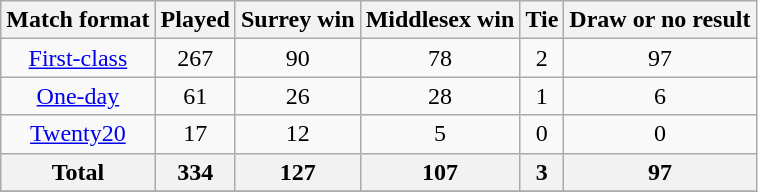<table class="wikitable" style="text-align:center;">
<tr>
<th>Match format</th>
<th>Played</th>
<th>Surrey win</th>
<th>Middlesex win</th>
<th>Tie</th>
<th>Draw or no result</th>
</tr>
<tr>
<td><a href='#'>First-class</a></td>
<td>267</td>
<td>90</td>
<td>78</td>
<td>2</td>
<td>97</td>
</tr>
<tr>
<td><a href='#'>One-day</a></td>
<td>61</td>
<td>26</td>
<td>28</td>
<td>1</td>
<td>6</td>
</tr>
<tr>
<td><a href='#'>Twenty20</a></td>
<td>17</td>
<td>12</td>
<td>5</td>
<td>0</td>
<td>0</td>
</tr>
<tr>
<th>Total</th>
<th>334</th>
<th>127</th>
<th>107</th>
<th>3</th>
<th>97</th>
</tr>
<tr>
</tr>
</table>
